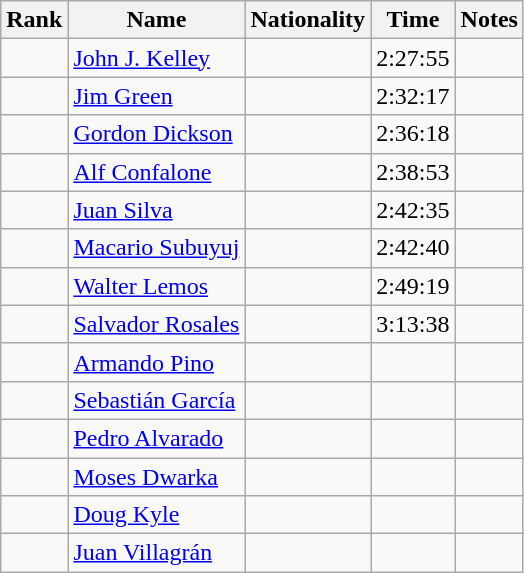<table class="wikitable sortable" style="text-align:center">
<tr>
<th>Rank</th>
<th>Name</th>
<th>Nationality</th>
<th>Time</th>
<th>Notes</th>
</tr>
<tr>
<td></td>
<td align=left><a href='#'>John J. Kelley</a></td>
<td align=left></td>
<td>2:27:55</td>
<td></td>
</tr>
<tr>
<td></td>
<td align=left><a href='#'>Jim Green</a></td>
<td align=left></td>
<td>2:32:17</td>
<td></td>
</tr>
<tr>
<td></td>
<td align=left><a href='#'>Gordon Dickson</a></td>
<td align=left></td>
<td>2:36:18</td>
<td></td>
</tr>
<tr>
<td></td>
<td align=left><a href='#'>Alf Confalone</a></td>
<td align=left></td>
<td>2:38:53</td>
<td></td>
</tr>
<tr>
<td></td>
<td align=left><a href='#'>Juan Silva</a></td>
<td align=left></td>
<td>2:42:35</td>
<td></td>
</tr>
<tr>
<td></td>
<td align=left><a href='#'>Macario Subuyuj</a></td>
<td align=left></td>
<td>2:42:40</td>
<td></td>
</tr>
<tr>
<td></td>
<td align=left><a href='#'>Walter Lemos</a></td>
<td align=left></td>
<td>2:49:19</td>
<td></td>
</tr>
<tr>
<td></td>
<td align=left><a href='#'>Salvador Rosales</a></td>
<td align=left></td>
<td>3:13:38</td>
<td></td>
</tr>
<tr>
<td></td>
<td align=left><a href='#'>Armando Pino</a></td>
<td align=left></td>
<td></td>
<td></td>
</tr>
<tr>
<td></td>
<td align=left><a href='#'>Sebastián García</a></td>
<td align=left></td>
<td></td>
<td></td>
</tr>
<tr>
<td></td>
<td align=left><a href='#'>Pedro Alvarado</a></td>
<td align=left></td>
<td></td>
<td></td>
</tr>
<tr>
<td></td>
<td align=left><a href='#'>Moses Dwarka</a></td>
<td align=left></td>
<td></td>
<td></td>
</tr>
<tr>
<td></td>
<td align=left><a href='#'>Doug Kyle</a></td>
<td align=left></td>
<td></td>
<td></td>
</tr>
<tr>
<td></td>
<td align=left><a href='#'>Juan Villagrán</a></td>
<td align=left></td>
<td></td>
<td></td>
</tr>
</table>
